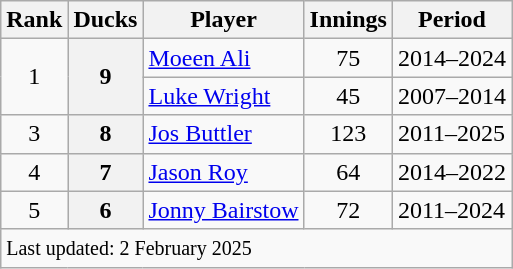<table class="wikitable plainrowheaders" style="text-align:center;">
<tr>
<th scope=col>Rank</th>
<th scope=col>Ducks</th>
<th scope=col>Player</th>
<th scope=col>Innings</th>
<th scope=col>Period</th>
</tr>
<tr>
<td rowspan=2>1</td>
<th scope=row style="text-align:center;" rowspan=2>9</th>
<td align=left><a href='#'>Moeen Ali</a></td>
<td>75</td>
<td align=left>2014–2024</td>
</tr>
<tr>
<td align=left><a href='#'>Luke Wright</a></td>
<td>45</td>
<td align=left>2007–2014</td>
</tr>
<tr>
<td>3</td>
<th scope=row style="text-align:center;">8</th>
<td align=left><a href='#'>Jos Buttler</a></td>
<td>123</td>
<td align=left>2011–2025</td>
</tr>
<tr>
<td>4</td>
<th scope=row style="text-align:center;">7</th>
<td align=left><a href='#'>Jason Roy</a></td>
<td>64</td>
<td align=left>2014–2022</td>
</tr>
<tr>
<td>5</td>
<th scope=row style="text-align:center;">6</th>
<td align=left><a href='#'>Jonny Bairstow</a></td>
<td>72</td>
<td align=left>2011–2024</td>
</tr>
<tr>
<td colspan=5 align=left><small>Last updated: 2 February 2025</small></td>
</tr>
</table>
